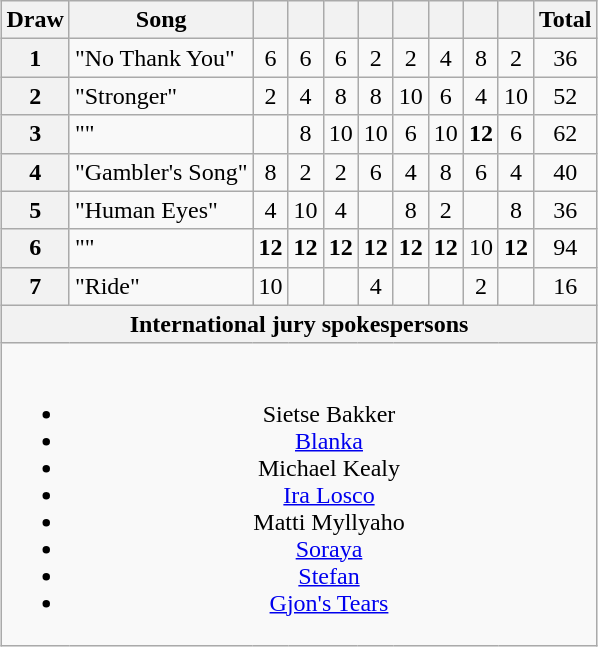<table class="wikitable plainrowheaders" style="margin: 1em auto 1em auto; text-align:center">
<tr>
<th>Draw</th>
<th>Song</th>
<th></th>
<th></th>
<th></th>
<th></th>
<th></th>
<th></th>
<th></th>
<th></th>
<th>Total</th>
</tr>
<tr>
<th scope="row" style="text-align:center;">1</th>
<td align="left">"No Thank You"</td>
<td>6</td>
<td>6</td>
<td>6</td>
<td>2</td>
<td>2</td>
<td>4</td>
<td>8</td>
<td>2</td>
<td>36</td>
</tr>
<tr>
<th scope="row" style="text-align:center;">2</th>
<td align="left">"Stronger"</td>
<td>2</td>
<td>4</td>
<td>8</td>
<td>8</td>
<td>10</td>
<td>6</td>
<td>4</td>
<td>10</td>
<td>52</td>
</tr>
<tr>
<th scope="row" style="text-align:center;">3</th>
<td align="left">""</td>
<td></td>
<td>8</td>
<td>10</td>
<td>10</td>
<td>6</td>
<td>10</td>
<td><strong>12</strong></td>
<td>6</td>
<td>62</td>
</tr>
<tr>
<th scope="row" style="text-align:center;">4</th>
<td align="left">"Gambler's Song"</td>
<td>8</td>
<td>2</td>
<td>2</td>
<td>6</td>
<td>4</td>
<td>8</td>
<td>6</td>
<td>4</td>
<td>40</td>
</tr>
<tr>
<th scope="row" style="text-align:center;">5</th>
<td align="left">"Human Eyes"</td>
<td>4</td>
<td>10</td>
<td>4</td>
<td></td>
<td>8</td>
<td>2</td>
<td></td>
<td>8</td>
<td>36</td>
</tr>
<tr>
<th scope="row" style="text-align:center;">6</th>
<td align="left">""</td>
<td><strong>12</strong></td>
<td><strong>12</strong></td>
<td><strong>12</strong></td>
<td><strong>12</strong></td>
<td><strong>12</strong></td>
<td><strong>12</strong></td>
<td>10</td>
<td><strong>12</strong></td>
<td>94</td>
</tr>
<tr>
<th scope="row" style="text-align:center;">7</th>
<td align="left">"Ride"</td>
<td>10</td>
<td></td>
<td></td>
<td>4</td>
<td></td>
<td></td>
<td>2</td>
<td></td>
<td>16</td>
</tr>
<tr>
<th colspan="11">International jury spokespersons</th>
</tr>
<tr>
<td colspan="11"><br><ul><li>Sietse Bakker</li><li><a href='#'>Blanka</a></li><li>Michael Kealy</li><li><a href='#'>Ira Losco</a></li><li>Matti Myllyaho</li><li><a href='#'>Soraya</a></li><li><a href='#'>Stefan</a></li><li><a href='#'>Gjon's Tears</a></li></ul></td>
</tr>
</table>
